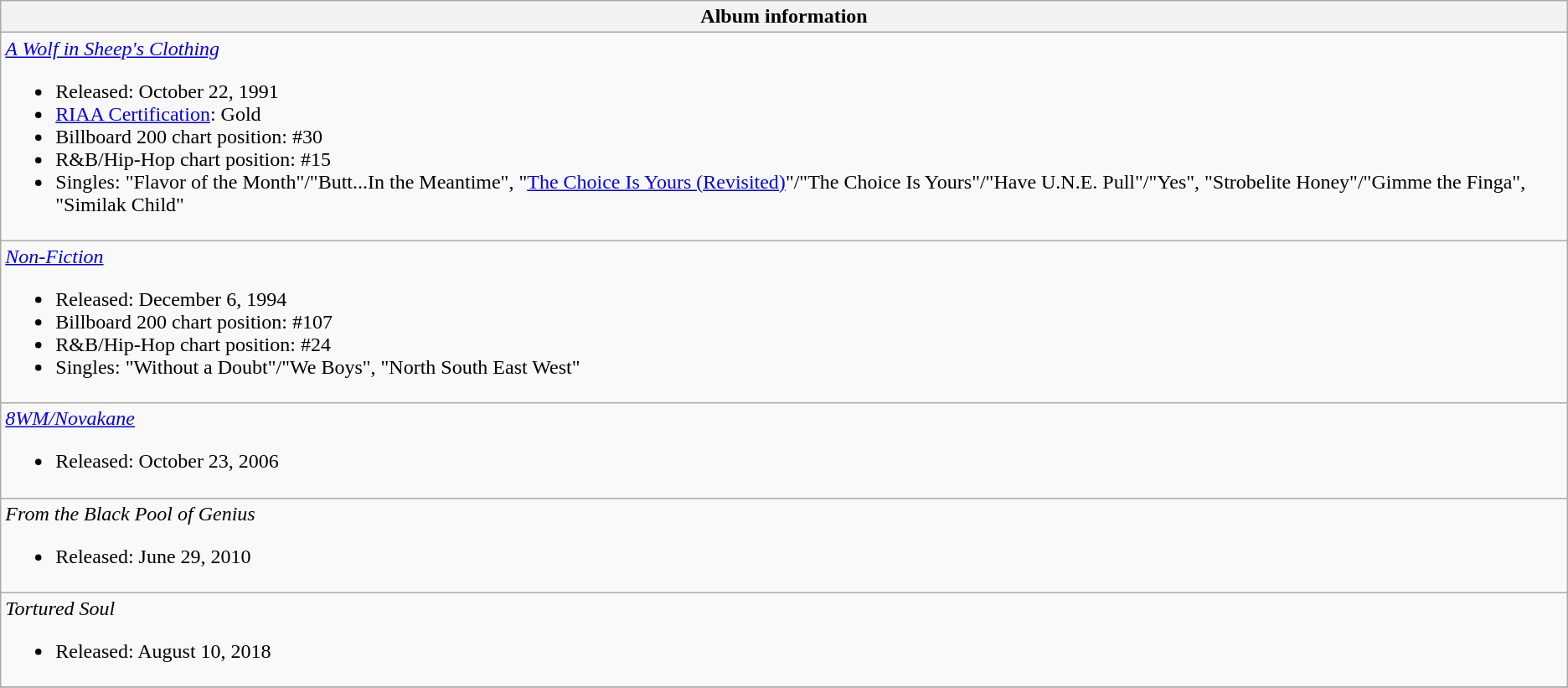<table class="wikitable">
<tr>
<th align="left">Album information</th>
</tr>
<tr>
<td align="left"><em><a href='#'>A Wolf in Sheep's Clothing</a></em><br><ul><li>Released: October 22, 1991</li><li><a href='#'>RIAA Certification</a>: Gold</li><li>Billboard 200 chart position: #30</li><li>R&B/Hip-Hop chart position: #15</li><li>Singles: "Flavor of the Month"/"Butt...In the Meantime", "<a href='#'>The Choice Is Yours (Revisited)</a>"/"The Choice Is Yours"/"Have U.N.E. Pull"/"Yes", "Strobelite Honey"/"Gimme the Finga", "Similak Child"</li></ul></td>
</tr>
<tr>
<td align="left"><em><a href='#'>Non-Fiction</a></em><br><ul><li>Released: December 6, 1994</li><li>Billboard 200 chart position: #107</li><li>R&B/Hip-Hop chart position: #24</li><li>Singles: "Without a Doubt"/"We Boys", "North South East West"</li></ul></td>
</tr>
<tr>
<td align="left"><em><a href='#'>8WM/Novakane</a></em><br><ul><li>Released: October 23, 2006</li></ul></td>
</tr>
<tr>
<td align="left"><em>From the Black Pool of Genius</em><br><ul><li>Released: June 29, 2010</li></ul></td>
</tr>
<tr>
<td align="left"><em>Tortured Soul</em><br><ul><li>Released: August 10, 2018</li></ul></td>
</tr>
<tr>
</tr>
</table>
